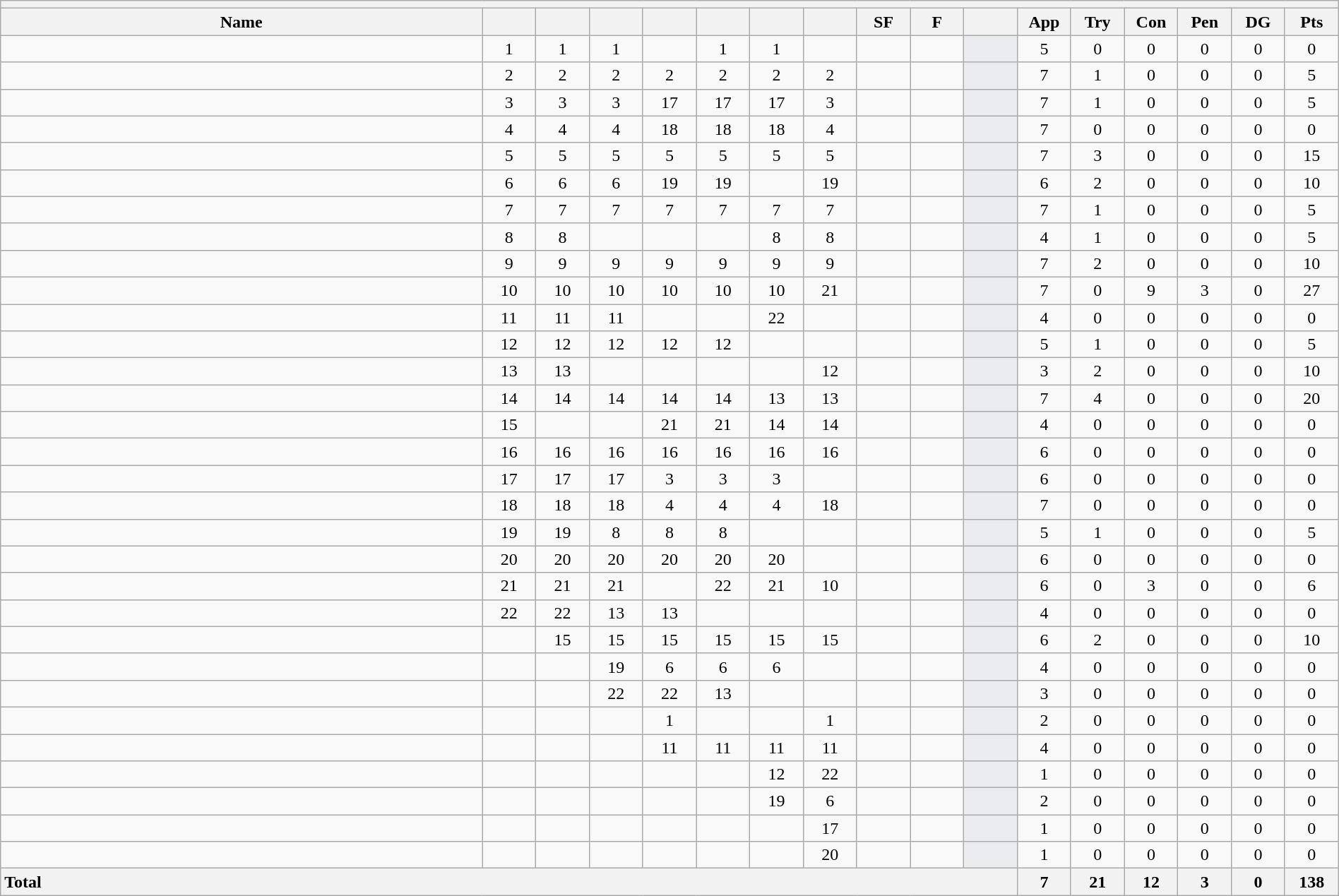<table class="wikitable collapsible collapsed" style="text-align:center; font-size:100%; width:100%">
<tr>
<th colspan="100%"></th>
</tr>
<tr>
<th style="width:36%;">Name</th>
<th style="width:4%;"></th>
<th style="width:4%;"></th>
<th style="width:4%;"></th>
<th style="width:4%;"></th>
<th style="width:4%;"></th>
<th style="width:4%;"></th>
<th style="width:4%;"></th>
<th style="width:4%;">SF</th>
<th style="width:4%;">F</th>
<th style="width:4%;"></th>
<th style="width:4%;">App</th>
<th style="width:4%;">Try</th>
<th style="width:4%;">Con</th>
<th style="width:4%;">Pen</th>
<th style="width:4%;">DG</th>
<th style="width:4%;">Pts</th>
</tr>
<tr>
<td style="text-align:left;"></td>
<td>1</td>
<td>1</td>
<td>1</td>
<td></td>
<td>1</td>
<td>1</td>
<td></td>
<td></td>
<td></td>
<td style="background:#EBECF0;"></td>
<td>5</td>
<td>0</td>
<td>0</td>
<td>0</td>
<td>0</td>
<td>0</td>
</tr>
<tr>
<td style="text-align:left;"></td>
<td>2</td>
<td>2</td>
<td>2</td>
<td>2</td>
<td>2</td>
<td>2</td>
<td>2</td>
<td></td>
<td></td>
<td style="background:#EBECF0;"></td>
<td>7</td>
<td>1</td>
<td>0</td>
<td>0</td>
<td>0</td>
<td>5</td>
</tr>
<tr>
<td style="text-align:left;"></td>
<td>3</td>
<td>3</td>
<td>3</td>
<td>17 </td>
<td>17 </td>
<td>17 </td>
<td>3</td>
<td></td>
<td></td>
<td style="background:#EBECF0;"></td>
<td>7</td>
<td>1</td>
<td>0</td>
<td>0</td>
<td>0</td>
<td>5</td>
</tr>
<tr>
<td style="text-align:left;"></td>
<td>4</td>
<td>4</td>
<td>4</td>
<td>18 </td>
<td>18 </td>
<td>18 </td>
<td>4</td>
<td></td>
<td></td>
<td style="background:#EBECF0;"></td>
<td>7</td>
<td>0</td>
<td>0</td>
<td>0</td>
<td>0</td>
<td>0</td>
</tr>
<tr>
<td style="text-align:left;"></td>
<td>5</td>
<td>5</td>
<td>5</td>
<td>5</td>
<td>5</td>
<td>5</td>
<td>5</td>
<td></td>
<td></td>
<td style="background:#EBECF0;"></td>
<td>7</td>
<td>3</td>
<td>0</td>
<td>0</td>
<td>0</td>
<td>15</td>
</tr>
<tr>
<td style="text-align:left;"></td>
<td>6</td>
<td>6</td>
<td>6</td>
<td>19 </td>
<td>19 </td>
<td></td>
<td>19 </td>
<td></td>
<td></td>
<td style="background:#EBECF0;"></td>
<td>6</td>
<td>2</td>
<td>0</td>
<td>0</td>
<td>0</td>
<td>10</td>
</tr>
<tr>
<td style="text-align:left;"></td>
<td>7</td>
<td>7</td>
<td>7</td>
<td>7</td>
<td>7</td>
<td>7</td>
<td>7</td>
<td></td>
<td></td>
<td style="background:#EBECF0;"></td>
<td>7</td>
<td>1</td>
<td>0</td>
<td>0</td>
<td>0</td>
<td>5</td>
</tr>
<tr>
<td style="text-align:left;"></td>
<td>8</td>
<td>8</td>
<td></td>
<td></td>
<td></td>
<td>8</td>
<td>8</td>
<td></td>
<td></td>
<td style="background:#EBECF0;"></td>
<td>4</td>
<td>1</td>
<td>0</td>
<td>0</td>
<td>0</td>
<td>5</td>
</tr>
<tr>
<td style="text-align:left;"></td>
<td>9</td>
<td>9</td>
<td>9</td>
<td>9</td>
<td>9</td>
<td>9</td>
<td>9</td>
<td></td>
<td></td>
<td style="background:#EBECF0;"></td>
<td>7</td>
<td>2</td>
<td>0</td>
<td>0</td>
<td>0</td>
<td>10</td>
</tr>
<tr>
<td style="text-align:left;"></td>
<td>10</td>
<td>10</td>
<td>10</td>
<td>10</td>
<td>10</td>
<td>10</td>
<td>21 </td>
<td></td>
<td></td>
<td style="background:#EBECF0;"></td>
<td>7</td>
<td>0</td>
<td>9</td>
<td>3</td>
<td>0</td>
<td>27</td>
</tr>
<tr>
<td style="text-align:left;"></td>
<td>11</td>
<td>11</td>
<td>11</td>
<td></td>
<td></td>
<td>22 </td>
<td></td>
<td></td>
<td></td>
<td style="background:#EBECF0;"></td>
<td>4</td>
<td>0</td>
<td>0</td>
<td>0</td>
<td>0</td>
<td>0</td>
</tr>
<tr>
<td style="text-align:left;"></td>
<td>12</td>
<td>12</td>
<td>12</td>
<td>12</td>
<td>12</td>
<td></td>
<td></td>
<td></td>
<td></td>
<td style="background:#EBECF0;"></td>
<td>5</td>
<td>1</td>
<td>0</td>
<td>0</td>
<td>0</td>
<td>5</td>
</tr>
<tr>
<td style="text-align:left;"></td>
<td>13</td>
<td>13</td>
<td></td>
<td></td>
<td></td>
<td></td>
<td>12</td>
<td></td>
<td></td>
<td style="background:#EBECF0;"></td>
<td>3</td>
<td>2</td>
<td>0</td>
<td>0</td>
<td>0</td>
<td>10</td>
</tr>
<tr>
<td style="text-align:left;"></td>
<td>14</td>
<td>14</td>
<td>14</td>
<td>14</td>
<td>14</td>
<td>13</td>
<td>13</td>
<td></td>
<td></td>
<td style="background:#EBECF0;"></td>
<td>7</td>
<td>4</td>
<td>0</td>
<td>0</td>
<td>0</td>
<td>20</td>
</tr>
<tr>
<td style="text-align:left;"></td>
<td>15</td>
<td></td>
<td></td>
<td>21</td>
<td>21 </td>
<td>14</td>
<td>14</td>
<td></td>
<td></td>
<td style="background:#EBECF0;"></td>
<td>4</td>
<td>0</td>
<td>0</td>
<td>0</td>
<td>0</td>
<td>0</td>
</tr>
<tr>
<td style="text-align:left;"></td>
<td>16</td>
<td>16 </td>
<td>16 </td>
<td>16 </td>
<td>16 </td>
<td>16 </td>
<td>16 </td>
<td></td>
<td></td>
<td style="background:#EBECF0;"></td>
<td>6</td>
<td>0</td>
<td>0</td>
<td>0</td>
<td>0</td>
<td>0</td>
</tr>
<tr>
<td style="text-align:left;"></td>
<td>17 </td>
<td>17 </td>
<td>17 </td>
<td>3</td>
<td>3</td>
<td>3</td>
<td></td>
<td></td>
<td></td>
<td style="background:#EBECF0;"></td>
<td>6</td>
<td>0</td>
<td>0</td>
<td>0</td>
<td>0</td>
<td>0</td>
</tr>
<tr>
<td style="text-align:left;"></td>
<td>18 </td>
<td>18 </td>
<td>18 </td>
<td>4</td>
<td>4</td>
<td>4</td>
<td>18 </td>
<td></td>
<td></td>
<td style="background:#EBECF0;"></td>
<td>7</td>
<td>0</td>
<td>0</td>
<td>0</td>
<td>0</td>
<td>0</td>
</tr>
<tr>
<td style="text-align:left;"></td>
<td>19 </td>
<td>19 </td>
<td>8</td>
<td>8</td>
<td>8</td>
<td></td>
<td></td>
<td></td>
<td></td>
<td style="background:#EBECF0;"></td>
<td>5</td>
<td>1</td>
<td>0</td>
<td>0</td>
<td>0</td>
<td>5</td>
</tr>
<tr>
<td style="text-align:left;"></td>
<td>20 </td>
<td>20 </td>
<td>20 </td>
<td>20 </td>
<td>20 </td>
<td>20 </td>
<td></td>
<td></td>
<td></td>
<td style="background:#EBECF0;"></td>
<td>6</td>
<td>0</td>
<td>0</td>
<td>0</td>
<td>0</td>
<td>0</td>
</tr>
<tr>
<td style="text-align:left;"></td>
<td>21 </td>
<td>21 </td>
<td>21 </td>
<td></td>
<td>22 </td>
<td>21 </td>
<td>10</td>
<td></td>
<td></td>
<td style="background:#EBECF0;"></td>
<td>6</td>
<td>0</td>
<td>3</td>
<td>0</td>
<td>0</td>
<td>6</td>
</tr>
<tr>
<td style="text-align:left;"></td>
<td>22 </td>
<td>22 </td>
<td>13</td>
<td>13</td>
<td></td>
<td></td>
<td></td>
<td></td>
<td></td>
<td style="background:#EBECF0;"></td>
<td>4</td>
<td>0</td>
<td>0</td>
<td>0</td>
<td>0</td>
<td>0</td>
</tr>
<tr>
<td style="text-align:left;"></td>
<td></td>
<td>15</td>
<td>15</td>
<td>15</td>
<td>15</td>
<td>15</td>
<td>15</td>
<td></td>
<td></td>
<td style="background:#EBECF0;"></td>
<td>6</td>
<td>2</td>
<td>0</td>
<td>0</td>
<td>0</td>
<td>10</td>
</tr>
<tr>
<td style="text-align:left;"></td>
<td></td>
<td></td>
<td>19 </td>
<td>6</td>
<td>6</td>
<td>6</td>
<td></td>
<td></td>
<td></td>
<td style="background:#EBECF0;"></td>
<td>4</td>
<td>0</td>
<td>0</td>
<td>0</td>
<td>0</td>
<td>0</td>
</tr>
<tr>
<td style="text-align:left;"></td>
<td></td>
<td></td>
<td>22 </td>
<td>22 </td>
<td>13</td>
<td></td>
<td></td>
<td></td>
<td></td>
<td style="background:#EBECF0;"></td>
<td>3</td>
<td>0</td>
<td>0</td>
<td>0</td>
<td>0</td>
<td>0</td>
</tr>
<tr>
<td style="text-align:left;"></td>
<td></td>
<td></td>
<td></td>
<td>1</td>
<td></td>
<td></td>
<td>1</td>
<td></td>
<td></td>
<td style="background:#EBECF0;"></td>
<td>2</td>
<td>0</td>
<td>0</td>
<td>0</td>
<td>0</td>
<td>0</td>
</tr>
<tr>
<td style="text-align:left;"></td>
<td></td>
<td></td>
<td></td>
<td>11</td>
<td>11</td>
<td>11</td>
<td>11</td>
<td></td>
<td></td>
<td style="background:#EBECF0;"></td>
<td>4</td>
<td>0</td>
<td>0</td>
<td>0</td>
<td>0</td>
<td>0</td>
</tr>
<tr>
<td style="text-align:left;"></td>
<td></td>
<td></td>
<td></td>
<td></td>
<td></td>
<td>12</td>
<td>22</td>
<td></td>
<td></td>
<td style="background:#EBECF0;"></td>
<td>1</td>
<td>0</td>
<td>0</td>
<td>0</td>
<td>0</td>
<td>0</td>
</tr>
<tr>
<td style="text-align:left;"></td>
<td></td>
<td></td>
<td></td>
<td></td>
<td></td>
<td>19 </td>
<td>6</td>
<td></td>
<td></td>
<td style="background:#EBECF0;"></td>
<td>2</td>
<td>0</td>
<td>0</td>
<td>0</td>
<td>0</td>
<td>0</td>
</tr>
<tr>
<td style="text-align:left;"></td>
<td></td>
<td></td>
<td></td>
<td></td>
<td></td>
<td></td>
<td>17 </td>
<td></td>
<td></td>
<td style="background:#EBECF0;"></td>
<td>1</td>
<td>0</td>
<td>0</td>
<td>0</td>
<td>0</td>
<td>0</td>
</tr>
<tr>
<td style="text-align:left;"></td>
<td></td>
<td></td>
<td></td>
<td></td>
<td></td>
<td></td>
<td>20 </td>
<td></td>
<td></td>
<td style="background:#EBECF0;"></td>
<td>1</td>
<td>0</td>
<td>0</td>
<td>0</td>
<td>0</td>
<td>0</td>
</tr>
<tr>
<th colspan="11" style="text-align:left;">Total</th>
<th>7</th>
<th>21</th>
<th>12</th>
<th>3</th>
<th>0</th>
<th>138</th>
</tr>
</table>
